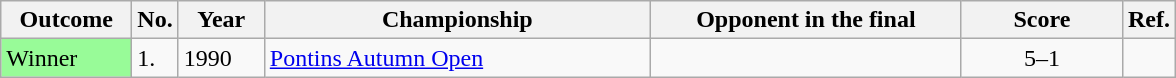<table class="sortable wikitable">
<tr>
<th width="80">Outcome</th>
<th width="20">No.</th>
<th width="50">Year</th>
<th width="250">Championship</th>
<th width="200">Opponent in the final</th>
<th width="100">Score</th>
<th width="20" class="unsortable">Ref.</th>
</tr>
<tr>
<td style="background:#98FB98">Winner</td>
<td>1.</td>
<td>1990</td>
<td><a href='#'>Pontins Autumn Open</a></td>
<td> </td>
<td align="center">5–1</td>
<td align="center"></td>
</tr>
</table>
